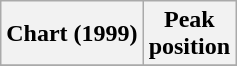<table class="wikitable plainrowheaders" style="text-align:center">
<tr>
<th scope="col">Chart (1999)</th>
<th scope="col">Peak<br>position</th>
</tr>
<tr>
</tr>
</table>
